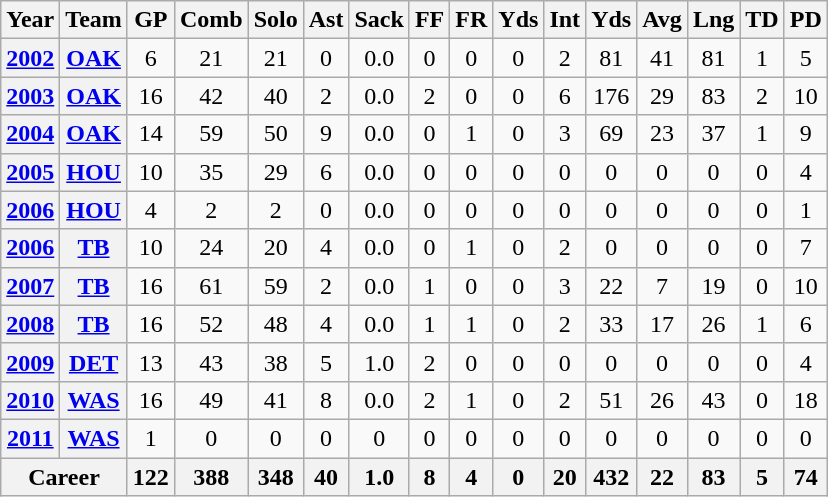<table class="wikitable" style="text-align: center;">
<tr>
<th>Year</th>
<th>Team</th>
<th>GP</th>
<th>Comb</th>
<th>Solo</th>
<th>Ast</th>
<th>Sack</th>
<th>FF</th>
<th>FR</th>
<th>Yds</th>
<th>Int</th>
<th>Yds</th>
<th>Avg</th>
<th>Lng</th>
<th>TD</th>
<th>PD</th>
</tr>
<tr>
<th><a href='#'>2002</a></th>
<th><a href='#'>OAK</a></th>
<td>6</td>
<td>21</td>
<td>21</td>
<td>0</td>
<td>0.0</td>
<td>0</td>
<td>0</td>
<td>0</td>
<td>2</td>
<td>81</td>
<td>41</td>
<td>81</td>
<td>1</td>
<td>5</td>
</tr>
<tr>
<th><a href='#'>2003</a></th>
<th><a href='#'>OAK</a></th>
<td>16</td>
<td>42</td>
<td>40</td>
<td>2</td>
<td>0.0</td>
<td>2</td>
<td>0</td>
<td>0</td>
<td>6</td>
<td>176</td>
<td>29</td>
<td>83</td>
<td>2</td>
<td>10</td>
</tr>
<tr>
<th><a href='#'>2004</a></th>
<th><a href='#'>OAK</a></th>
<td>14</td>
<td>59</td>
<td>50</td>
<td>9</td>
<td>0.0</td>
<td>0</td>
<td>1</td>
<td>0</td>
<td>3</td>
<td>69</td>
<td>23</td>
<td>37</td>
<td>1</td>
<td>9</td>
</tr>
<tr>
<th><a href='#'>2005</a></th>
<th><a href='#'>HOU</a></th>
<td>10</td>
<td>35</td>
<td>29</td>
<td>6</td>
<td>0.0</td>
<td>0</td>
<td>0</td>
<td>0</td>
<td>0</td>
<td>0</td>
<td>0</td>
<td>0</td>
<td>0</td>
<td>4</td>
</tr>
<tr>
<th><a href='#'>2006</a></th>
<th><a href='#'>HOU</a></th>
<td>4</td>
<td>2</td>
<td>2</td>
<td>0</td>
<td>0.0</td>
<td>0</td>
<td>0</td>
<td>0</td>
<td>0</td>
<td>0</td>
<td>0</td>
<td>0</td>
<td>0</td>
<td>1</td>
</tr>
<tr>
<th><a href='#'>2006</a></th>
<th><a href='#'>TB</a></th>
<td>10</td>
<td>24</td>
<td>20</td>
<td>4</td>
<td>0.0</td>
<td>0</td>
<td>1</td>
<td>0</td>
<td>2</td>
<td>0</td>
<td>0</td>
<td>0</td>
<td>0</td>
<td>7</td>
</tr>
<tr>
<th><a href='#'>2007</a></th>
<th><a href='#'>TB</a></th>
<td>16</td>
<td>61</td>
<td>59</td>
<td>2</td>
<td>0.0</td>
<td>1</td>
<td>0</td>
<td>0</td>
<td>3</td>
<td>22</td>
<td>7</td>
<td>19</td>
<td>0</td>
<td>10</td>
</tr>
<tr>
<th><a href='#'>2008</a></th>
<th><a href='#'>TB</a></th>
<td>16</td>
<td>52</td>
<td>48</td>
<td>4</td>
<td>0.0</td>
<td>1</td>
<td>1</td>
<td>0</td>
<td>2</td>
<td>33</td>
<td>17</td>
<td>26</td>
<td>1</td>
<td>6</td>
</tr>
<tr>
<th><a href='#'>2009</a></th>
<th><a href='#'>DET</a></th>
<td>13</td>
<td>43</td>
<td>38</td>
<td>5</td>
<td>1.0</td>
<td>2</td>
<td>0</td>
<td>0</td>
<td>0</td>
<td>0</td>
<td>0</td>
<td>0</td>
<td>0</td>
<td>4</td>
</tr>
<tr>
<th><a href='#'>2010</a></th>
<th><a href='#'>WAS</a></th>
<td>16</td>
<td>49</td>
<td>41</td>
<td>8</td>
<td>0.0</td>
<td>2</td>
<td>1</td>
<td>0</td>
<td>2</td>
<td>51</td>
<td>26</td>
<td>43</td>
<td>0</td>
<td>18</td>
</tr>
<tr>
<th><a href='#'>2011</a></th>
<th><a href='#'>WAS</a></th>
<td>1</td>
<td>0</td>
<td>0</td>
<td>0</td>
<td>0</td>
<td>0</td>
<td>0</td>
<td>0</td>
<td>0</td>
<td>0</td>
<td>0</td>
<td>0</td>
<td>0</td>
<td>0</td>
</tr>
<tr>
<th colspan="2">Career</th>
<th>122</th>
<th>388</th>
<th>348</th>
<th>40</th>
<th>1.0</th>
<th>8</th>
<th>4</th>
<th>0</th>
<th>20</th>
<th>432</th>
<th>22</th>
<th>83</th>
<th>5</th>
<th>74</th>
</tr>
</table>
